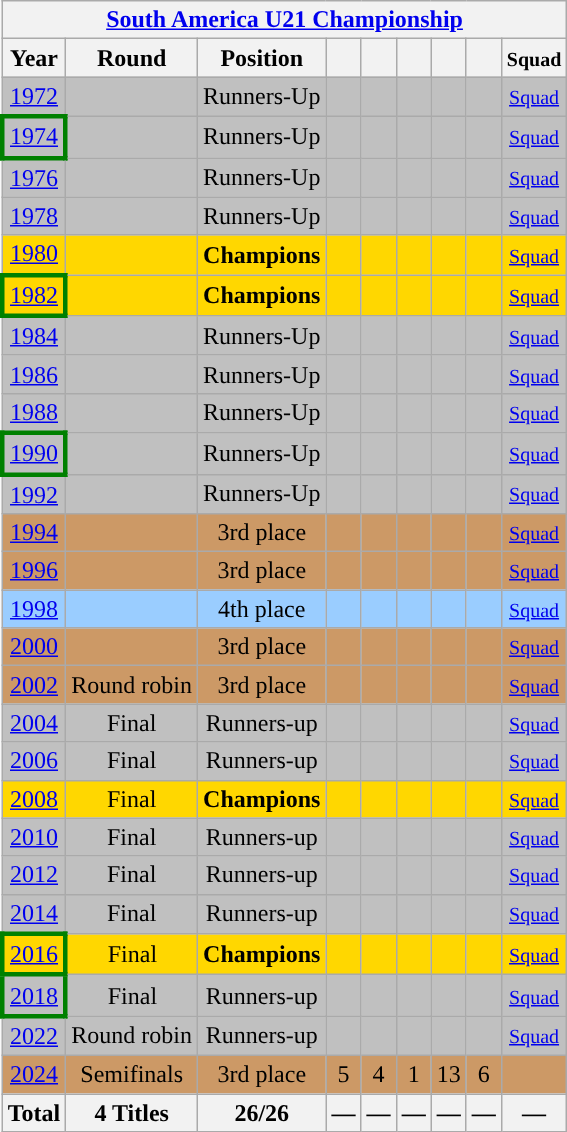<table class="wikitable" style="text-align: center;">
<tr>
<th colspan=9><a href='#'>South America U21 Championship</a></th>
</tr>
<tr>
<th>Year</th>
<th>Round</th>
<th>Position</th>
<th></th>
<th></th>
<th></th>
<th></th>
<th></th>
<th><small>Squad</small></th>
</tr>
<tr bgcolor=silver>
<td> <a href='#'>1972</a></td>
<td></td>
<td>Runners-Up</td>
<td></td>
<td></td>
<td></td>
<td></td>
<td></td>
<td><small> <a href='#'>Squad</a></small></td>
</tr>
<tr bgcolor=silver>
<td style="border:3px solid green"> <a href='#'>1974</a></td>
<td></td>
<td>Runners-Up</td>
<td></td>
<td></td>
<td></td>
<td></td>
<td></td>
<td><small> <a href='#'>Squad</a></small></td>
</tr>
<tr bgcolor=silver>
<td> <a href='#'>1976</a></td>
<td></td>
<td>Runners-Up</td>
<td></td>
<td></td>
<td></td>
<td></td>
<td></td>
<td><small> <a href='#'>Squad</a></small></td>
</tr>
<tr bgcolor=silver>
<td> <a href='#'>1978</a></td>
<td></td>
<td>Runners-Up</td>
<td></td>
<td></td>
<td></td>
<td></td>
<td></td>
<td><small> <a href='#'>Squad</a></small></td>
</tr>
<tr bgcolor=gold>
<td> <a href='#'>1980</a></td>
<td></td>
<td><strong>Champions</strong></td>
<td></td>
<td></td>
<td></td>
<td></td>
<td></td>
<td><small> <a href='#'>Squad</a></small></td>
</tr>
<tr bgcolor=gold>
<td style="border:3px solid green"> <a href='#'>1982</a></td>
<td></td>
<td><strong>Champions</strong></td>
<td></td>
<td></td>
<td></td>
<td></td>
<td></td>
<td><small> <a href='#'>Squad</a></small></td>
</tr>
<tr bgcolor=silver>
<td> <a href='#'>1984</a></td>
<td></td>
<td>Runners-Up</td>
<td></td>
<td></td>
<td></td>
<td></td>
<td></td>
<td><small> <a href='#'>Squad</a></small></td>
</tr>
<tr bgcolor=silver>
<td> <a href='#'>1986</a></td>
<td></td>
<td>Runners-Up</td>
<td></td>
<td></td>
<td></td>
<td></td>
<td></td>
<td><small> <a href='#'>Squad</a></small></td>
</tr>
<tr bgcolor=silver>
<td> <a href='#'>1988</a></td>
<td></td>
<td>Runners-Up</td>
<td></td>
<td></td>
<td></td>
<td></td>
<td></td>
<td><small> <a href='#'>Squad</a></small></td>
</tr>
<tr bgcolor=silver>
<td style="border:3px solid green"> <a href='#'>1990</a></td>
<td></td>
<td>Runners-Up</td>
<td></td>
<td></td>
<td></td>
<td></td>
<td></td>
<td><small> <a href='#'>Squad</a></small></td>
</tr>
<tr bgcolor=silver>
<td> <a href='#'>1992</a></td>
<td></td>
<td>Runners-Up</td>
<td></td>
<td></td>
<td></td>
<td></td>
<td></td>
<td><small> <a href='#'>Squad</a></small></td>
</tr>
<tr bgcolor=cc9966>
<td> <a href='#'>1994</a></td>
<td></td>
<td>3rd place</td>
<td></td>
<td></td>
<td></td>
<td></td>
<td></td>
<td><small> <a href='#'>Squad</a></small></td>
</tr>
<tr bgcolor=cc9966>
<td> <a href='#'>1996</a></td>
<td></td>
<td>3rd place</td>
<td></td>
<td></td>
<td></td>
<td></td>
<td></td>
<td><small> <a href='#'>Squad</a></small></td>
</tr>
<tr bgcolor=#9acdff>
<td> <a href='#'>1998</a></td>
<td></td>
<td>4th place</td>
<td></td>
<td></td>
<td></td>
<td></td>
<td></td>
<td><small> <a href='#'>Squad</a></small></td>
</tr>
<tr bgcolor=cc9966>
<td> <a href='#'>2000</a></td>
<td></td>
<td>3rd place</td>
<td></td>
<td></td>
<td></td>
<td></td>
<td></td>
<td><small> <a href='#'>Squad</a></small></td>
</tr>
<tr bgcolor=cc9966>
<td> <a href='#'>2002</a></td>
<td>Round robin</td>
<td>3rd place</td>
<td></td>
<td></td>
<td></td>
<td></td>
<td></td>
<td><small> <a href='#'>Squad</a></small></td>
</tr>
<tr bgcolor=silver>
<td> <a href='#'>2004</a></td>
<td>Final</td>
<td>Runners-up</td>
<td></td>
<td></td>
<td></td>
<td></td>
<td></td>
<td><small> <a href='#'>Squad</a></small></td>
</tr>
<tr bgcolor=silver>
<td> <a href='#'>2006</a></td>
<td>Final</td>
<td>Runners-up</td>
<td></td>
<td></td>
<td></td>
<td></td>
<td></td>
<td><small> <a href='#'>Squad</a></small></td>
</tr>
<tr bgcolor=gold>
<td> <a href='#'>2008</a></td>
<td>Final</td>
<td><strong>Champions</strong></td>
<td></td>
<td></td>
<td></td>
<td></td>
<td></td>
<td><small> <a href='#'>Squad</a></small></td>
</tr>
<tr bgcolor=silver>
<td> <a href='#'>2010</a></td>
<td>Final</td>
<td>Runners-up</td>
<td></td>
<td></td>
<td></td>
<td></td>
<td></td>
<td><small> <a href='#'>Squad</a></small></td>
</tr>
<tr bgcolor=silver>
<td> <a href='#'>2012</a></td>
<td>Final</td>
<td>Runners-up</td>
<td></td>
<td></td>
<td></td>
<td></td>
<td></td>
<td><small> <a href='#'>Squad</a></small></td>
</tr>
<tr bgcolor=silver>
<td> <a href='#'>2014</a></td>
<td>Final</td>
<td>Runners-up</td>
<td></td>
<td></td>
<td></td>
<td></td>
<td></td>
<td><small> <a href='#'>Squad</a></small></td>
</tr>
<tr bgcolor=gold>
<td style="border:3px solid green"> <a href='#'>2016</a></td>
<td>Final</td>
<td><strong>Champions</strong></td>
<td></td>
<td></td>
<td></td>
<td></td>
<td></td>
<td><small> <a href='#'>Squad</a></small></td>
</tr>
<tr bgcolor=silver>
<td style="border:3px solid green"> <a href='#'>2018</a></td>
<td>Final</td>
<td>Runners-up</td>
<td></td>
<td></td>
<td></td>
<td></td>
<td></td>
<td><small> <a href='#'>Squad</a></small></td>
</tr>
<tr bgcolor=silver>
<td> <a href='#'>2022</a></td>
<td>Round robin</td>
<td>Runners-up</td>
<td></td>
<td></td>
<td></td>
<td></td>
<td></td>
<td><small> <a href='#'>Squad</a></small></td>
</tr>
<tr bgcolor=cc9966>
<td> <a href='#'>2024</a></td>
<td>Semifinals</td>
<td>3rd place</td>
<td>5</td>
<td>4</td>
<td>1</td>
<td>13</td>
<td>6</td>
<td></td>
</tr>
<tr>
<th>Total</th>
<th>4 Titles</th>
<th>26/26</th>
<th>—</th>
<th>—</th>
<th>—</th>
<th>—</th>
<th>—</th>
<th>—</th>
</tr>
</table>
